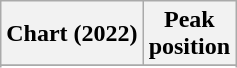<table class="wikitable sortable plainrowheaders" style="text-align:center">
<tr>
<th scope="col">Chart (2022)</th>
<th scope="col">Peak<br>position</th>
</tr>
<tr>
</tr>
<tr>
</tr>
</table>
